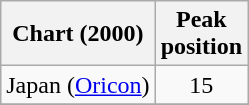<table class="wikitable">
<tr>
<th align="left">Chart (2000)</th>
<th align="left">Peak<br>position</th>
</tr>
<tr>
<td align="left">Japan (<a href='#'>Oricon</a>)</td>
<td align="center">15</td>
</tr>
<tr>
</tr>
</table>
